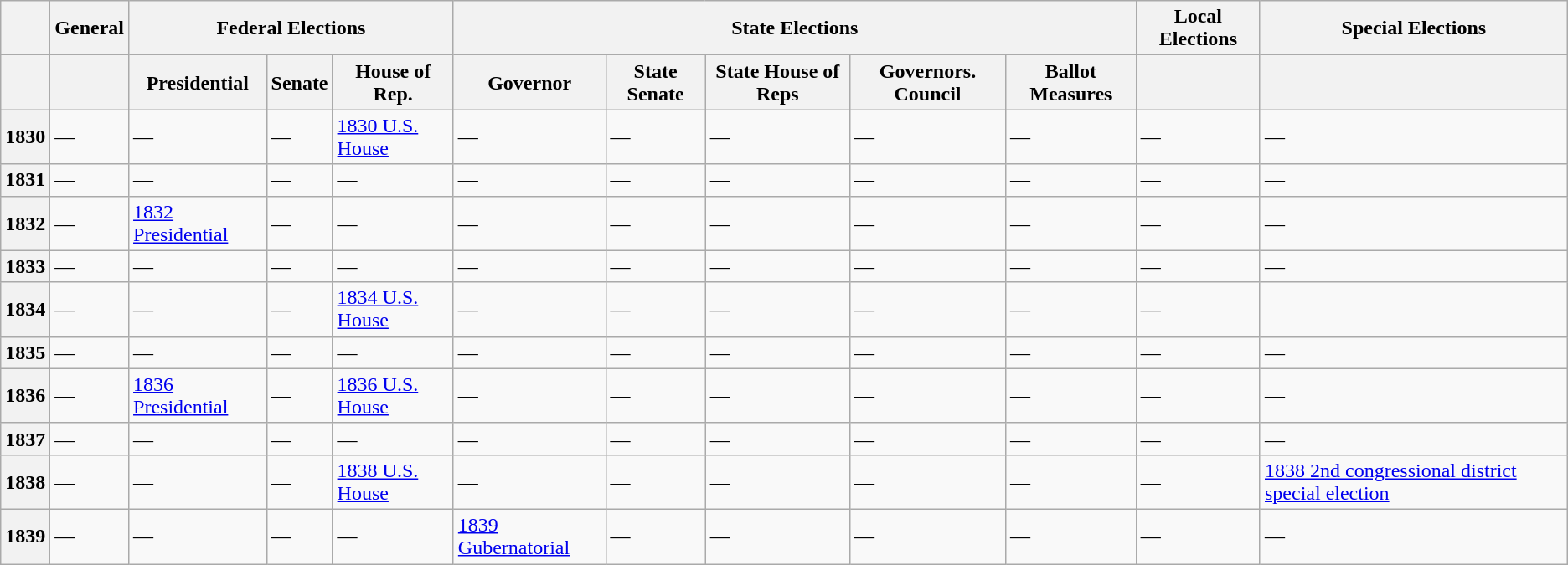<table class="wikitable">
<tr>
<th></th>
<th>General</th>
<th colspan=3>Federal Elections</th>
<th colspan=5>State Elections</th>
<th>Local Elections</th>
<th>Special Elections</th>
</tr>
<tr>
<th></th>
<th></th>
<th>Presidential</th>
<th>Senate</th>
<th>House of Rep.</th>
<th>Governor</th>
<th>State Senate</th>
<th>State House of Reps</th>
<th>Governors. Council</th>
<th>Ballot Measures</th>
<th></th>
<th></th>
</tr>
<tr>
<th>1830</th>
<td>—</td>
<td>—</td>
<td>—</td>
<td><a href='#'>1830 U.S. House</a></td>
<td>—</td>
<td>—</td>
<td>—</td>
<td>—</td>
<td>—</td>
<td>—</td>
<td>—</td>
</tr>
<tr>
<th>1831 </th>
<td>—</td>
<td>—</td>
<td>—</td>
<td>—</td>
<td>—</td>
<td>—</td>
<td>—</td>
<td>—</td>
<td>—</td>
<td>—</td>
<td>—</td>
</tr>
<tr>
<th>1832</th>
<td>—</td>
<td><a href='#'>1832 Presidential</a></td>
<td>—</td>
<td>—</td>
<td>—</td>
<td>—</td>
<td>—</td>
<td>—</td>
<td>—</td>
<td>—</td>
<td>—</td>
</tr>
<tr>
<th>1833</th>
<td>—</td>
<td>—</td>
<td>—</td>
<td>—</td>
<td>—</td>
<td>—</td>
<td>—</td>
<td>—</td>
<td>—</td>
<td>—</td>
<td>—</td>
</tr>
<tr>
<th>1834</th>
<td>—</td>
<td>—</td>
<td>—</td>
<td><a href='#'>1834 U.S. House</a></td>
<td>—</td>
<td>—</td>
<td>—</td>
<td>—</td>
<td>—</td>
<td>—</td>
<td></td>
</tr>
<tr>
<th>1835</th>
<td>—</td>
<td>—</td>
<td>—</td>
<td>—</td>
<td>—</td>
<td>—</td>
<td>—</td>
<td>—</td>
<td>—</td>
<td>—</td>
<td>—</td>
</tr>
<tr>
<th>1836</th>
<td>—</td>
<td><a href='#'>1836 Presidential</a></td>
<td>—</td>
<td><a href='#'>1836 U.S. House</a></td>
<td>—</td>
<td>—</td>
<td>—</td>
<td>—</td>
<td>—</td>
<td>—</td>
<td>—</td>
</tr>
<tr>
<th>1837</th>
<td>—</td>
<td>—</td>
<td>—</td>
<td>—</td>
<td>—</td>
<td>—</td>
<td>—</td>
<td>—</td>
<td>—</td>
<td>—</td>
<td>—</td>
</tr>
<tr>
<th>1838</th>
<td>—</td>
<td>—</td>
<td>—</td>
<td><a href='#'>1838 U.S. House</a></td>
<td>—</td>
<td>—</td>
<td>—</td>
<td>—</td>
<td>—</td>
<td>—</td>
<td><a href='#'>1838 2nd congressional district special election</a></td>
</tr>
<tr>
<th>1839</th>
<td>—</td>
<td>—</td>
<td>—</td>
<td>—</td>
<td><a href='#'>1839 Gubernatorial</a></td>
<td>—</td>
<td>—</td>
<td>—</td>
<td>—</td>
<td>—</td>
<td>—</td>
</tr>
</table>
